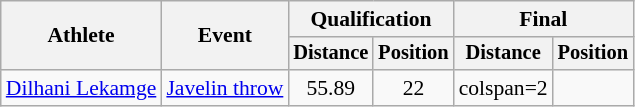<table class=wikitable style=font-size:90%>
<tr>
<th rowspan=2>Athlete</th>
<th rowspan=2>Event</th>
<th colspan=2>Qualification</th>
<th colspan=2>Final</th>
</tr>
<tr style=font-size:95%>
<th>Distance</th>
<th>Position</th>
<th>Distance</th>
<th>Position</th>
</tr>
<tr align=center>
<td align=left><a href='#'>Dilhani Lekamge</a></td>
<td align=left><a href='#'>Javelin throw</a></td>
<td>55.89</td>
<td>22</td>
<td>colspan=2 </td>
</tr>
</table>
